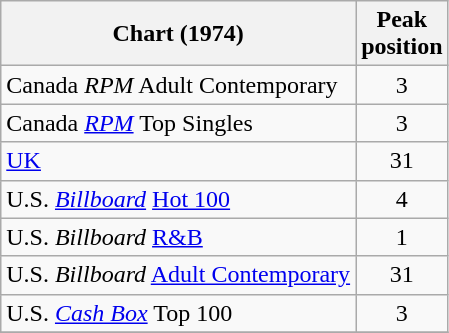<table class="wikitable sortable">
<tr>
<th>Chart (1974)</th>
<th>Peak<br>position</th>
</tr>
<tr>
<td>Canada <em>RPM</em> Adult Contemporary</td>
<td style="text-align:center;">3</td>
</tr>
<tr>
<td>Canada <em><a href='#'>RPM</a></em> Top Singles</td>
<td style="text-align:center;">3</td>
</tr>
<tr>
<td><a href='#'>UK</a></td>
<td style="text-align:center;">31</td>
</tr>
<tr>
<td>U.S. <em><a href='#'>Billboard</a></em> <a href='#'>Hot 100</a></td>
<td style="text-align:center;">4</td>
</tr>
<tr>
<td>U.S. <em>Billboard</em> <a href='#'>R&B</a></td>
<td style="text-align:center;">1</td>
</tr>
<tr>
<td>U.S. <em>Billboard</em> <a href='#'>Adult Contemporary</a></td>
<td style="text-align:center;">31</td>
</tr>
<tr>
<td>U.S. <a href='#'><em>Cash Box</em></a> Top 100</td>
<td align="center">3</td>
</tr>
<tr>
</tr>
</table>
